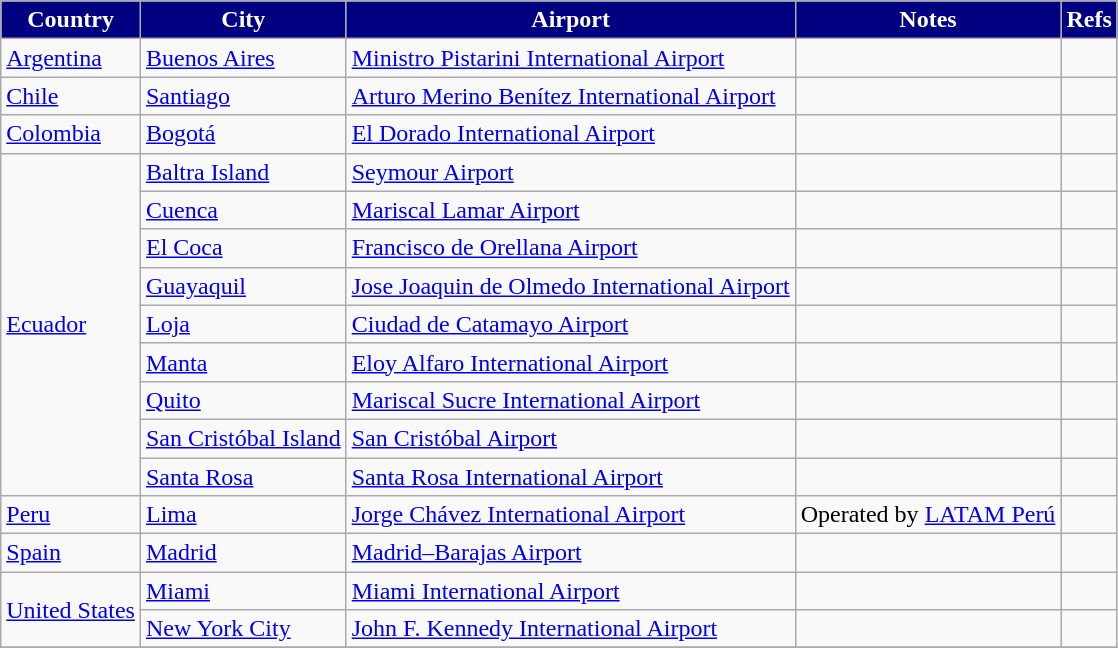<table class="sortable wikitable">
<tr>
<th style="background:navy; color:white;">Country</th>
<th style="background:navy; color:white;">City</th>
<th style="background:navy; color:white;">Airport</th>
<th style="background:navy; color:white;">Notes</th>
<th style="background:navy; color:white;">Refs</th>
</tr>
<tr>
<td><a href='#'>Argentina</a></td>
<td><a href='#'>Buenos Aires</a></td>
<td><a href='#'>Ministro Pistarini International Airport</a></td>
<td></td>
<td></td>
</tr>
<tr>
<td><a href='#'>Chile</a></td>
<td><a href='#'>Santiago</a></td>
<td><a href='#'>Arturo Merino Benítez International Airport</a></td>
<td align=center></td>
<td></td>
</tr>
<tr>
<td><a href='#'>Colombia</a></td>
<td><a href='#'>Bogotá</a></td>
<td><a href='#'>El Dorado International Airport</a></td>
<td align=center></td>
<td></td>
</tr>
<tr>
<td rowspan=9><a href='#'>Ecuador</a></td>
<td><a href='#'>Baltra Island</a></td>
<td><a href='#'>Seymour Airport</a></td>
<td align=center></td>
<td></td>
</tr>
<tr>
<td><a href='#'>Cuenca</a></td>
<td><a href='#'>Mariscal Lamar Airport</a></td>
<td align=center></td>
<td></td>
</tr>
<tr>
<td><a href='#'>El Coca</a></td>
<td><a href='#'>Francisco de Orellana Airport</a></td>
<td align=center></td>
<td></td>
</tr>
<tr>
<td><a href='#'>Guayaquil</a></td>
<td><a href='#'>Jose Joaquin de Olmedo International Airport</a></td>
<td></td>
<td></td>
</tr>
<tr>
<td><a href='#'>Loja</a></td>
<td><a href='#'>Ciudad de Catamayo Airport</a></td>
<td></td>
<td></td>
</tr>
<tr>
<td><a href='#'>Manta</a></td>
<td><a href='#'>Eloy Alfaro International Airport</a></td>
<td align=center></td>
<td></td>
</tr>
<tr>
<td><a href='#'>Quito</a></td>
<td><a href='#'>Mariscal Sucre International Airport</a></td>
<td></td>
<td></td>
</tr>
<tr>
<td><a href='#'>San Cristóbal Island</a></td>
<td><a href='#'>San Cristóbal Airport</a></td>
<td align=center></td>
<td></td>
</tr>
<tr>
<td><a href='#'>Santa Rosa</a></td>
<td><a href='#'>Santa Rosa International Airport</a></td>
<td align=center></td>
<td></td>
</tr>
<tr>
<td><a href='#'>Peru</a></td>
<td><a href='#'>Lima</a></td>
<td><a href='#'>Jorge Chávez International Airport</a></td>
<td>Operated by <a href='#'>LATAM Perú</a></td>
<td></td>
</tr>
<tr>
<td><a href='#'>Spain</a></td>
<td><a href='#'>Madrid</a></td>
<td><a href='#'>Madrid–Barajas Airport</a></td>
<td></td>
<td></td>
</tr>
<tr>
<td rowspan=2><a href='#'>United States</a></td>
<td><a href='#'>Miami</a></td>
<td><a href='#'>Miami International Airport</a></td>
<td align=center></td>
<td></td>
</tr>
<tr>
<td><a href='#'>New York City</a></td>
<td><a href='#'>John F. Kennedy International Airport</a></td>
<td></td>
<td></td>
</tr>
<tr>
</tr>
</table>
